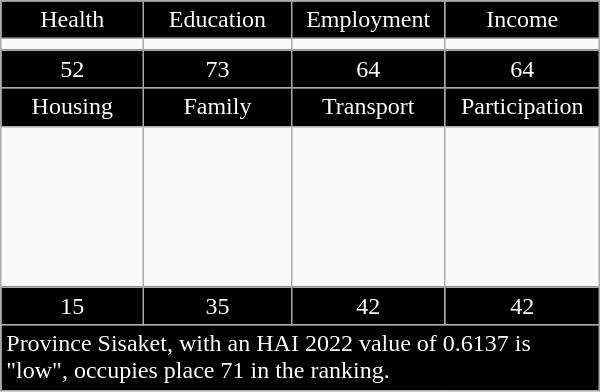<table class="wikitable floatright" style="width:400px;">
<tr>
<td style="text-align:center; width:100px; background:black; color:white;">Health</td>
<td style="text-align:center; width:100px; background:black; color:white;">Education</td>
<td style="text-align:center; width:100px; background:black; color:white;">Employment</td>
<td style="text-align:center; width:100px; background:black; color:white;">Income</td>
</tr>
<tr>
<td></td>
<td></td>
<td></td>
<td></td>
</tr>
<tr>
<td style="text-align:center; background:black; color:white;">52</td>
<td style="text-align:center; background:black; color:white;">73</td>
<td style="text-align:center; background:black; color:white;">64</td>
<td style="text-align:center; background:black; color:white;">64</td>
</tr>
<tr>
<td style="text-align:center; background:black; color:white;">Housing</td>
<td style="text-align:center; background:black; color:white;">Family</td>
<td style="text-align:center; background:black; color:white;">Transport</td>
<td style="text-align:center; background:black; color:white;">Participation</td>
</tr>
<tr>
<td style="height:100px;"></td>
<td></td>
<td></td>
<td></td>
</tr>
<tr>
<td style="text-align:center; background:black; color:white;">15</td>
<td style="text-align:center; background:black; color:white;">35</td>
<td style="text-align:center; background:black; color:white;">42</td>
<td style="text-align:center; background:black; color:white;">42</td>
</tr>
<tr>
<td colspan="4"; style="background:black; color:white;">Province Sisaket, with an HAI 2022 value of 0.6137 is "low", occupies place 71 in the ranking.</td>
</tr>
</table>
